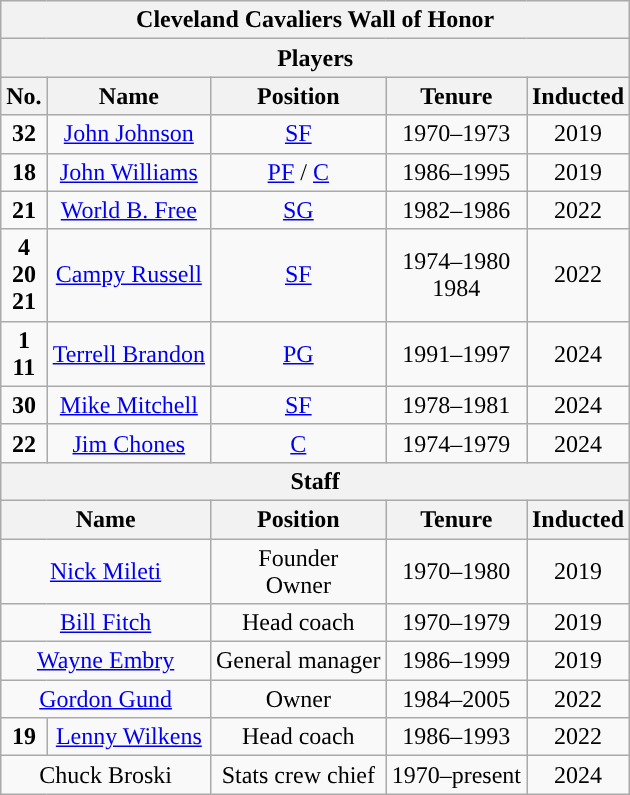<table class="wikitable" style="text-align:center">
<tr>
<th colspan="5">Cleveland Cavaliers Wall of Honor</th>
</tr>
<tr>
<th colspan="5" style="text-align:center; ">Players</th>
</tr>
<tr>
<th>No.</th>
<th>Name</th>
<th>Position</th>
<th>Tenure</th>
<th>Inducted</th>
</tr>
<tr>
<td><strong>32</strong></td>
<td><a href='#'>John Johnson</a></td>
<td><a href='#'>SF</a></td>
<td>1970–1973</td>
<td>2019</td>
</tr>
<tr>
<td><strong>18</strong></td>
<td><a href='#'>John Williams</a></td>
<td><a href='#'>PF</a> / <a href='#'>C</a></td>
<td>1986–1995</td>
<td>2019</td>
</tr>
<tr>
<td><strong>21</strong></td>
<td><a href='#'>World B. Free</a></td>
<td><a href='#'>SG</a></td>
<td>1982–1986</td>
<td>2022</td>
</tr>
<tr>
<td><strong>4</strong><br><strong>20</strong><br><strong>21</strong></td>
<td><a href='#'>Campy Russell</a></td>
<td><a href='#'>SF</a></td>
<td>1974–1980<br>1984</td>
<td>2022</td>
</tr>
<tr>
<td><strong>1</strong><br><strong>11</strong></td>
<td><a href='#'>Terrell Brandon</a></td>
<td><a href='#'>PG</a></td>
<td>1991–1997</td>
<td>2024</td>
</tr>
<tr>
<td><strong>30</strong></td>
<td><a href='#'>Mike Mitchell</a></td>
<td><a href='#'>SF</a></td>
<td>1978–1981</td>
<td>2024</td>
</tr>
<tr>
<td><strong>22</strong></td>
<td><a href='#'>Jim Chones</a></td>
<td><a href='#'>C</a></td>
<td>1974–1979</td>
<td>2024</td>
</tr>
<tr>
<th colspan="5" style="text-align:center; ">Staff</th>
</tr>
<tr>
<th colspan="2">Name</th>
<th>Position</th>
<th>Tenure</th>
<th>Inducted</th>
</tr>
<tr>
<td colspan="2"><a href='#'>Nick Mileti</a></td>
<td>Founder<br>Owner</td>
<td>1970–1980</td>
<td>2019</td>
</tr>
<tr>
<td colspan="2"><a href='#'>Bill Fitch</a></td>
<td>Head coach</td>
<td>1970–1979</td>
<td>2019</td>
</tr>
<tr>
<td colspan="2"><a href='#'>Wayne Embry</a></td>
<td>General manager</td>
<td>1986–1999</td>
<td>2019</td>
</tr>
<tr>
<td colspan="2"><a href='#'>Gordon Gund</a></td>
<td>Owner</td>
<td>1984–2005</td>
<td>2022</td>
</tr>
<tr>
<td><strong>19</strong></td>
<td><a href='#'>Lenny Wilkens</a></td>
<td>Head coach</td>
<td>1986–1993</td>
<td>2022</td>
</tr>
<tr>
<td colspan="2">Chuck Broski</td>
<td>Stats crew chief</td>
<td>1970–present</td>
<td>2024</td>
</tr>
</table>
